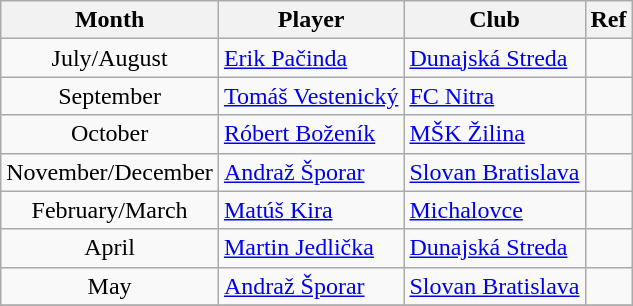<table class="wikitable sortable">
<tr>
<th>Month</th>
<th>Player</th>
<th>Club</th>
<th>Ref</th>
</tr>
<tr>
<td align="center">July/August</td>
<td> <a href='#'>Erik Pačinda</a></td>
<td><a href='#'>Dunajská Streda</a></td>
<td></td>
</tr>
<tr>
<td align="center">September</td>
<td> <a href='#'>Tomáš Vestenický</a></td>
<td><a href='#'>FC Nitra</a></td>
<td></td>
</tr>
<tr>
<td align="center">October</td>
<td> <a href='#'>Róbert Boženík</a></td>
<td><a href='#'>MŠK Žilina</a></td>
<td></td>
</tr>
<tr>
<td align="center">November/December</td>
<td> <a href='#'>Andraž Šporar</a></td>
<td><a href='#'>Slovan Bratislava</a></td>
<td></td>
</tr>
<tr>
<td align="center">February/March</td>
<td> <a href='#'>Matúš Kira</a></td>
<td><a href='#'>Michalovce</a></td>
<td></td>
</tr>
<tr>
<td align="center">April</td>
<td> <a href='#'>Martin Jedlička</a></td>
<td><a href='#'>Dunajská Streda</a></td>
<td></td>
</tr>
<tr>
<td align="center">May</td>
<td> <a href='#'>Andraž Šporar</a></td>
<td><a href='#'>Slovan Bratislava</a></td>
<td></td>
</tr>
<tr>
</tr>
</table>
